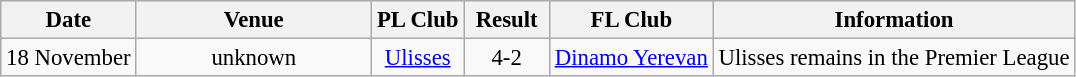<table class="wikitable" style="font-size:95%; text-align:center;">
<tr bgcolor="#efefef">
<th>Date</th>
<th width="150">Venue</th>
<th>PL Club</th>
<th width="50">Result</th>
<th>FL Club</th>
<th>Information</th>
</tr>
<tr>
<td>18 November</td>
<td>unknown</td>
<td><a href='#'>Ulisses</a></td>
<td align=center>4-2</td>
<td><a href='#'>Dinamo Yerevan</a></td>
<td>Ulisses remains in the Premier League</td>
</tr>
</table>
